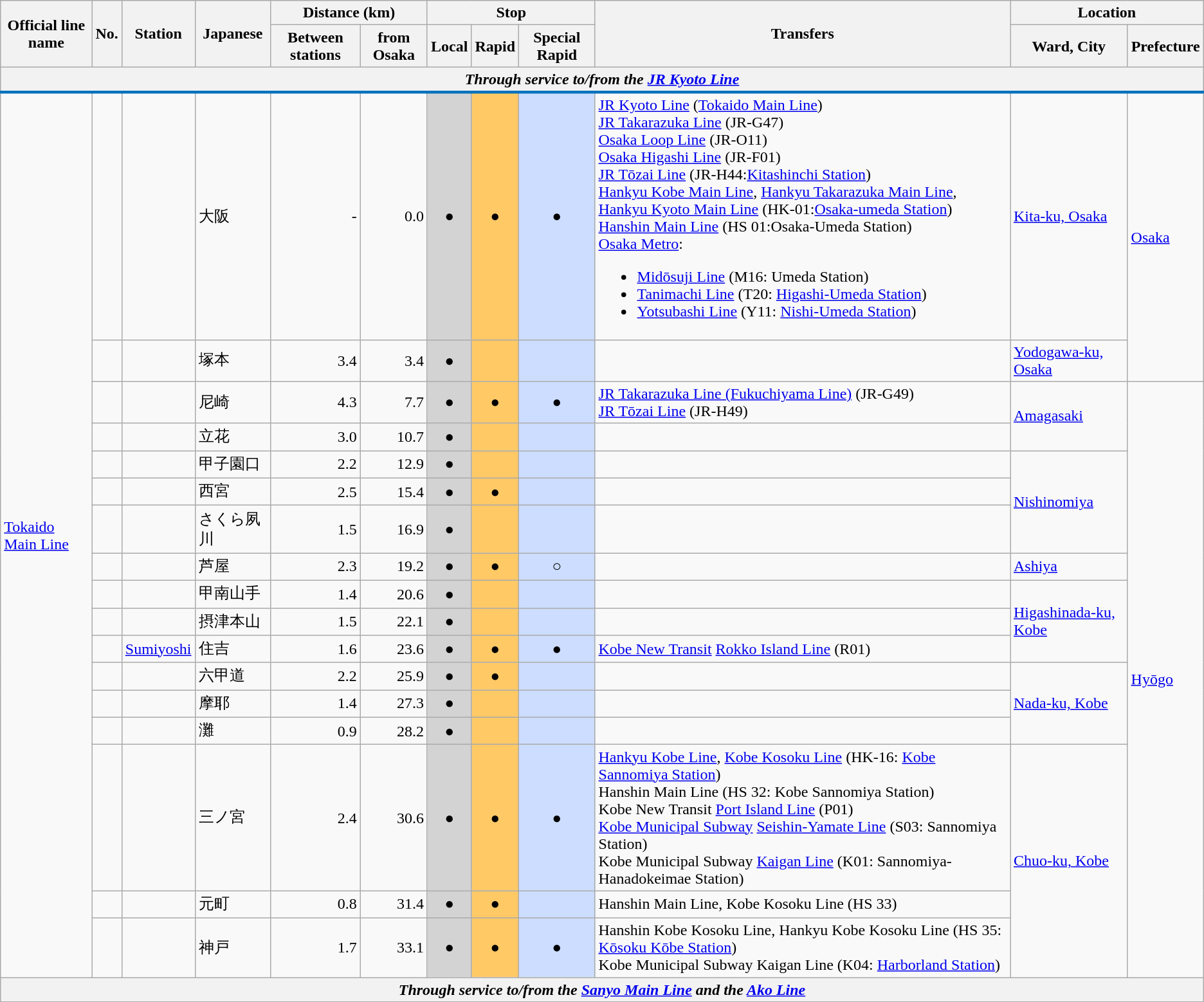<table class=wikitable>
<tr>
<th rowspan=2>Official line name</th>
<th rowspan=2>No.</th>
<th rowspan=2>Station</th>
<th rowspan=2>Japanese</th>
<th colspan=2>Distance (km)</th>
<th colspan=3>Stop</th>
<th rowspan=2>Transfers</th>
<th colspan=2>Location</th>
</tr>
<tr>
<th>Between stations</th>
<th>from Osaka</th>
<th>Local</th>
<th>Rapid</th>
<th>Special Rapid</th>
<th>Ward, City</th>
<th>Prefecture</th>
</tr>
<tr>
<th colspan="12" align="center" style="border-bottom:solid 3px #0072bc;"><em>Through service to/from the <a href='#'>JR Kyoto Line</a></em></th>
</tr>
<tr>
<td rowspan="17"><a href='#'>Tokaido Main Line</a></td>
<td></td>
<td></td>
<td>大阪</td>
<td align="right">-</td>
<td align="right">0.0</td>
<td style="background-color:#d3d3d3;" align="center">●</td>
<td style="background-color:#ffc966;" align="center">●</td>
<td style="background-color:#cdf;" align="center">●</td>
<td> <a href='#'>JR Kyoto Line</a> (<a href='#'>Tokaido Main Line</a>)<br>  <a href='#'>JR Takarazuka Line</a> (JR-G47)<br>  <a href='#'>Osaka Loop Line</a> (JR-O11)<br>  <a href='#'>Osaka Higashi Line</a> (JR-F01)<br>  <a href='#'>JR Tōzai Line</a> (JR-H44:<a href='#'>Kitashinchi Station</a>)<br>  <a href='#'>Hankyu Kobe Main Line</a>,  <a href='#'>Hankyu Takarazuka Main Line</a>,  <a href='#'>Hankyu Kyoto Main Line</a> (HK-01:<a href='#'>Osaka-umeda Station</a>)<br>  <a href='#'>Hanshin Main Line</a> (HS 01:Osaka-Umeda Station)<br>  <a href='#'>Osaka Metro</a>:<br><ul><li> <a href='#'>Midōsuji Line</a> (M16: Umeda Station)</li><li> <a href='#'>Tanimachi Line</a> (T20: <a href='#'>Higashi-Umeda Station</a>)</li><li> <a href='#'>Yotsubashi Line</a> (Y11: <a href='#'>Nishi-Umeda Station</a>)</li></ul></td>
<td><a href='#'>Kita-ku, Osaka</a></td>
<td rowspan=2><a href='#'>Osaka</a></td>
</tr>
<tr>
<td></td>
<td></td>
<td>塚本</td>
<td align="right">3.4</td>
<td align="right">3.4</td>
<td style="background-color:#d3d3d3;" align="center">●</td>
<td style="background-color:#ffc966;" align="center"></td>
<td style="background-color:#cdf;" align="center"></td>
<td></td>
<td><a href='#'>Yodogawa-ku, Osaka</a></td>
</tr>
<tr>
<td></td>
<td></td>
<td>尼崎</td>
<td align="right">4.3</td>
<td align="right">7.7</td>
<td style="background-color:#d3d3d3;" align="center">●</td>
<td style="background-color:#ffc966;" align="center">●</td>
<td style="background-color:#cdf;" align="center">●</td>
<td> <a href='#'>JR Takarazuka Line (Fukuchiyama Line)</a> (JR-G49)<br>  <a href='#'>JR Tōzai Line</a> (JR-H49)</td>
<td rowspan=2><a href='#'>Amagasaki</a></td>
<td rowspan="15"><a href='#'>Hyōgo</a></td>
</tr>
<tr>
<td></td>
<td></td>
<td>立花</td>
<td align="right">3.0</td>
<td align="right">10.7</td>
<td style="background-color:#d3d3d3;" align="center">●</td>
<td style="background-color:#ffc966;" align="center"></td>
<td style="background-color:#cdf;" align="center"></td>
<td></td>
</tr>
<tr>
<td></td>
<td></td>
<td>甲子園口</td>
<td align="right">2.2</td>
<td align="right">12.9</td>
<td style="background-color:#d3d3d3;" align="center">●</td>
<td style="background-color:#ffc966;" align="center"></td>
<td style="background-color:#cdf;" align="center"></td>
<td></td>
<td rowspan=3><a href='#'>Nishinomiya</a></td>
</tr>
<tr>
<td></td>
<td></td>
<td>西宮</td>
<td align="right">2.5</td>
<td align="right">15.4</td>
<td style="background-color:#d3d3d3;" align="center">●</td>
<td style="background-color:#ffc966;" align="center">●</td>
<td style="background-color:#cdf;" align="center"></td>
<td></td>
</tr>
<tr>
<td></td>
<td></td>
<td>さくら夙川</td>
<td align="right">1.5</td>
<td align="right">16.9</td>
<td style="background-color:#d3d3d3;" align="center">●</td>
<td style="background-color:#ffc966;" align="center"></td>
<td style="background-color:#cdf;" align="center"></td>
<td></td>
</tr>
<tr>
<td></td>
<td></td>
<td>芦屋</td>
<td align="right">2.3</td>
<td align="right">19.2</td>
<td style="background-color:#d3d3d3;" align="center">●</td>
<td style="background-color:#ffc966;" align="center">●</td>
<td style="background-color:#cdf;" align="center">○</td>
<td></td>
<td><a href='#'>Ashiya</a></td>
</tr>
<tr>
<td></td>
<td></td>
<td>甲南山手</td>
<td align="right">1.4</td>
<td align="right">20.6</td>
<td style="background-color:#d3d3d3;" align="center">●</td>
<td style="background-color:#ffc966;" align="center"></td>
<td style="background-color:#cdf;" align="center"></td>
<td></td>
<td rowspan=3><a href='#'>Higashinada-ku, Kobe</a></td>
</tr>
<tr>
<td></td>
<td></td>
<td>摂津本山</td>
<td align="right">1.5</td>
<td align="right">22.1</td>
<td style="background-color:#d3d3d3;" align="center">●</td>
<td style="background-color:#ffc966;" align="center"></td>
<td style="background-color:#cdf;" align="center"></td>
<td></td>
</tr>
<tr>
<td></td>
<td><a href='#'>Sumiyoshi</a></td>
<td>住吉</td>
<td align="right">1.6</td>
<td align="right">23.6</td>
<td style="background-color:#d3d3d3;" align="center">●</td>
<td style="background-color:#ffc966;" align="center">●</td>
<td style="background-color:#cdf;" align="center">●</td>
<td><a href='#'>Kobe New Transit</a> <a href='#'>Rokko Island Line</a> (R01)</td>
</tr>
<tr>
<td></td>
<td></td>
<td>六甲道</td>
<td align="right">2.2</td>
<td align="right">25.9</td>
<td style="background-color:#d3d3d3;" align="center">●</td>
<td style="background-color:#ffc966;" align="center">●</td>
<td style="background-color:#cdf;" align="center"></td>
<td></td>
<td rowspan=3><a href='#'>Nada-ku, Kobe</a></td>
</tr>
<tr>
<td></td>
<td></td>
<td>摩耶</td>
<td align="right">1.4</td>
<td align="right">27.3</td>
<td style="background-color:#d3d3d3;" align="center">●</td>
<td style="background-color:#ffc966;" align="center"></td>
<td style="background-color:#cdf;" align="center"></td>
<td></td>
</tr>
<tr>
<td></td>
<td></td>
<td>灘</td>
<td align="right">0.9</td>
<td align="right">28.2</td>
<td style="background-color:#d3d3d3;" align="center">●</td>
<td style="background-color:#ffc966;" align="center"></td>
<td style="background-color:#cdf;" align="center"></td>
<td></td>
</tr>
<tr>
<td></td>
<td></td>
<td>三ノ宮</td>
<td align="right">2.4</td>
<td align="right">30.6</td>
<td style="background-color:#d3d3d3;" align="center">●</td>
<td style="background-color:#ffc966;" align="center">●</td>
<td style="background-color:#cdf;" align="center">●</td>
<td> <a href='#'>Hankyu Kobe Line</a>,  <a href='#'>Kobe Kosoku Line</a> (HK-16: <a href='#'>Kobe Sannomiya Station</a>)<br> Hanshin Main Line (HS 32: Kobe Sannomiya Station)<br> Kobe New Transit <a href='#'>Port Island Line</a> (P01)<br> <a href='#'>Kobe Municipal Subway</a> <a href='#'>Seishin-Yamate Line</a> (S03: Sannomiya Station)<br> Kobe Municipal Subway <a href='#'>Kaigan Line</a> (K01: Sannomiya-Hanadokeimae Station)</td>
<td rowspan="3"><a href='#'>Chuo-ku, Kobe</a></td>
</tr>
<tr>
<td></td>
<td></td>
<td>元町</td>
<td align="right">0.8</td>
<td align="right">31.4</td>
<td style="background-color:#d3d3d3;" align="center">●</td>
<td style="background-color:#ffc966;" align="center">●</td>
<td style="background-color:#cdf;" align="center"></td>
<td> Hanshin Main Line,  Kobe Kosoku Line (HS 33)</td>
</tr>
<tr>
<td></td>
<td></td>
<td>神戸</td>
<td align="right">1.7</td>
<td align="right">33.1</td>
<td style="background-color:#d3d3d3;" align="center">●</td>
<td style="background-color:#ffc966;" align="center">●</td>
<td style="background-color:#cdf;" align="center">●</td>
<td> Hanshin Kobe Kosoku Line, Hankyu Kobe Kosoku Line (HS 35: <a href='#'>Kōsoku Kōbe Station</a>)<br> Kobe Municipal Subway Kaigan Line (K04: <a href='#'>Harborland Station</a>)</td>
</tr>
<tr>
<th colspan="12" align="center"><em>Through service to/from the <a href='#'>Sanyo Main Line</a> and the <a href='#'>Ako Line</a></em></th>
</tr>
</table>
